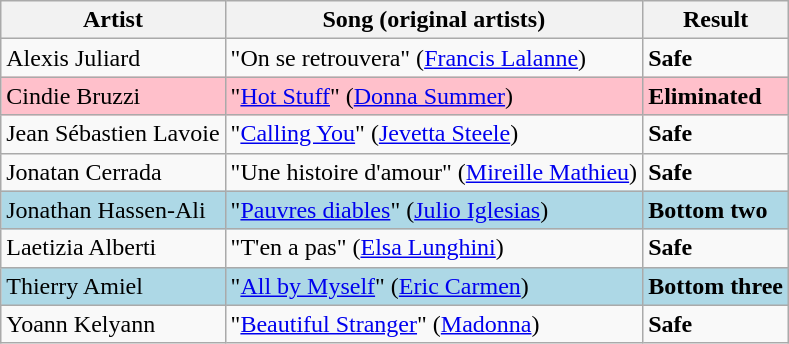<table class=wikitable>
<tr>
<th>Artist</th>
<th>Song (original artists)</th>
<th>Result</th>
</tr>
<tr>
<td>Alexis Juliard</td>
<td>"On se retrouvera" (<a href='#'>Francis Lalanne</a>)</td>
<td><strong>Safe</strong></td>
</tr>
<tr style="background:pink;">
<td>Cindie Bruzzi</td>
<td>"<a href='#'>Hot Stuff</a>" (<a href='#'>Donna Summer</a>)</td>
<td><strong>Eliminated</strong></td>
</tr>
<tr>
<td>Jean Sébastien Lavoie</td>
<td>"<a href='#'>Calling You</a>" (<a href='#'>Jevetta Steele</a>)</td>
<td><strong>Safe</strong></td>
</tr>
<tr>
<td>Jonatan Cerrada</td>
<td>"Une histoire d'amour" (<a href='#'>Mireille Mathieu</a>)</td>
<td><strong>Safe</strong></td>
</tr>
<tr style="background:lightblue;">
<td>Jonathan Hassen-Ali</td>
<td>"<a href='#'>Pauvres diables</a>" (<a href='#'>Julio Iglesias</a>)</td>
<td><strong>Bottom two</strong></td>
</tr>
<tr>
<td>Laetizia Alberti</td>
<td>"T'en a pas" (<a href='#'>Elsa Lunghini</a>)</td>
<td><strong>Safe</strong></td>
</tr>
<tr style="background:lightblue;">
<td>Thierry Amiel</td>
<td>"<a href='#'>All by Myself</a>" (<a href='#'>Eric Carmen</a>)</td>
<td><strong>Bottom three</strong></td>
</tr>
<tr>
<td>Yoann Kelyann</td>
<td>"<a href='#'>Beautiful Stranger</a>" (<a href='#'>Madonna</a>)</td>
<td><strong>Safe</strong></td>
</tr>
</table>
